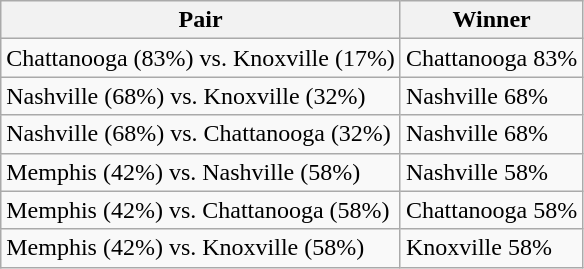<table class="wikitable">
<tr>
<th>Pair</th>
<th>Winner</th>
</tr>
<tr>
<td>Chattanooga (83%) vs. Knoxville (17%)</td>
<td>Chattanooga 83%</td>
</tr>
<tr>
<td>Nashville (68%) vs. Knoxville (32%)</td>
<td>Nashville 68%</td>
</tr>
<tr>
<td>Nashville (68%) vs. Chattanooga (32%)</td>
<td>Nashville 68%</td>
</tr>
<tr>
<td>Memphis (42%) vs. Nashville (58%)</td>
<td>Nashville 58%</td>
</tr>
<tr>
<td>Memphis (42%) vs. Chattanooga (58%)</td>
<td>Chattanooga 58%</td>
</tr>
<tr>
<td>Memphis (42%) vs. Knoxville (58%)</td>
<td>Knoxville 58%</td>
</tr>
</table>
